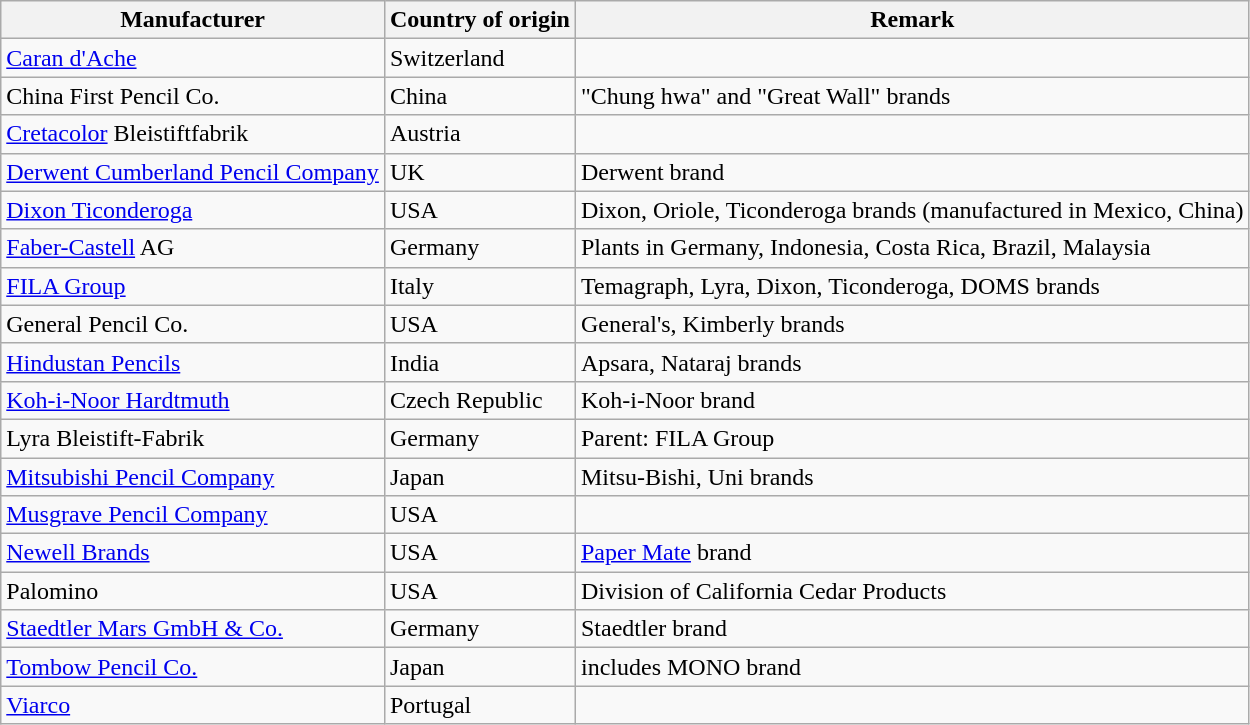<table class="sortable wikitable">
<tr>
<th>Manufacturer</th>
<th>Country of origin</th>
<th>Remark</th>
</tr>
<tr>
<td><a href='#'>Caran d'Ache</a></td>
<td>Switzerland</td>
<td></td>
</tr>
<tr>
<td>China First Pencil Co.</td>
<td>China</td>
<td>"Chung hwa" and "Great Wall" brands</td>
</tr>
<tr>
<td><a href='#'>Cretacolor</a> Bleistiftfabrik</td>
<td>Austria</td>
<td></td>
</tr>
<tr>
<td><a href='#'>Derwent Cumberland Pencil Company</a></td>
<td>UK</td>
<td>Derwent brand</td>
</tr>
<tr>
<td><a href='#'>Dixon Ticonderoga</a></td>
<td>USA</td>
<td>Dixon, Oriole, Ticonderoga brands (manufactured in Mexico, China)</td>
</tr>
<tr>
<td><a href='#'>Faber-Castell</a> AG</td>
<td>Germany</td>
<td>Plants in Germany, Indonesia, Costa Rica, Brazil, Malaysia</td>
</tr>
<tr>
<td><a href='#'>FILA Group</a></td>
<td>Italy</td>
<td>Temagraph, Lyra, Dixon, Ticonderoga, DOMS brands</td>
</tr>
<tr>
<td>General Pencil Co.</td>
<td>USA</td>
<td>General's, Kimberly brands</td>
</tr>
<tr>
<td><a href='#'>Hindustan Pencils</a></td>
<td>India</td>
<td>Apsara, Nataraj brands</td>
</tr>
<tr>
<td><a href='#'>Koh-i-Noor Hardtmuth</a></td>
<td>Czech Republic</td>
<td>Koh-i-Noor brand</td>
</tr>
<tr>
<td>Lyra Bleistift-Fabrik</td>
<td>Germany</td>
<td>Parent: FILA Group</td>
</tr>
<tr>
<td><a href='#'>Mitsubishi Pencil Company</a></td>
<td>Japan</td>
<td>Mitsu-Bishi, Uni brands</td>
</tr>
<tr>
<td><a href='#'>Musgrave Pencil Company</a></td>
<td>USA</td>
<td></td>
</tr>
<tr>
<td><a href='#'>Newell Brands</a></td>
<td>USA</td>
<td><a href='#'>Paper Mate</a> brand</td>
</tr>
<tr>
<td>Palomino</td>
<td>USA</td>
<td>Division of California Cedar Products</td>
</tr>
<tr>
<td><a href='#'>Staedtler Mars GmbH & Co.</a></td>
<td>Germany</td>
<td>Staedtler brand</td>
</tr>
<tr>
<td><a href='#'>Tombow Pencil Co.</a></td>
<td>Japan</td>
<td>includes MONO brand</td>
</tr>
<tr>
<td><a href='#'>Viarco</a></td>
<td>Portugal</td>
<td></td>
</tr>
</table>
